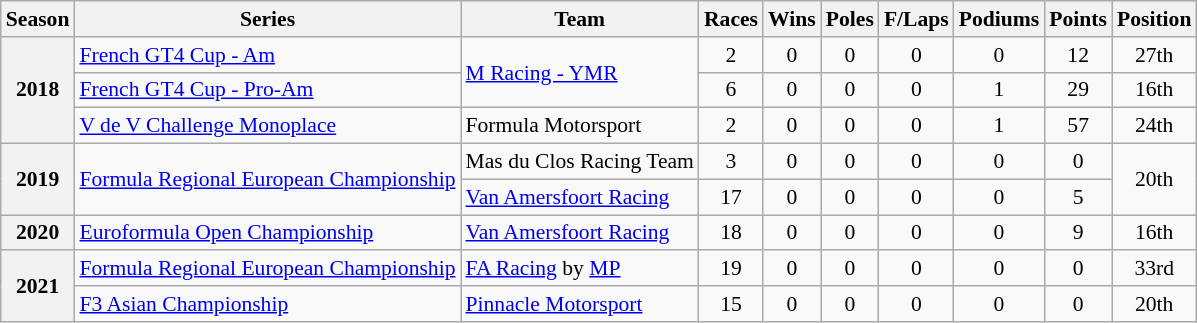<table class="wikitable" style="font-size: 90%; text-align:center">
<tr>
<th>Season</th>
<th>Series</th>
<th>Team</th>
<th>Races</th>
<th>Wins</th>
<th>Poles</th>
<th>F/Laps</th>
<th>Podiums</th>
<th>Points</th>
<th>Position</th>
</tr>
<tr>
<th rowspan=3>2018</th>
<td align=left><a href='#'>French GT4 Cup - Am</a></td>
<td rowspan=2 align=left><a href='#'>M Racing - YMR</a></td>
<td>2</td>
<td>0</td>
<td>0</td>
<td>0</td>
<td>0</td>
<td>12</td>
<td>27th</td>
</tr>
<tr>
<td align=left><a href='#'>French GT4 Cup - Pro-Am</a></td>
<td>6</td>
<td>0</td>
<td>0</td>
<td>0</td>
<td>1</td>
<td>29</td>
<td>16th</td>
</tr>
<tr>
<td align=left><a href='#'>V de V Challenge Monoplace</a></td>
<td align=left>Formula Motorsport</td>
<td>2</td>
<td>0</td>
<td>0</td>
<td>0</td>
<td>1</td>
<td>57</td>
<td>24th</td>
</tr>
<tr>
<th rowspan=2>2019</th>
<td rowspan=2 align=left nowrap><a href='#'>Formula Regional European Championship</a></td>
<td align=left nowrap>Mas du Clos Racing Team</td>
<td>3</td>
<td>0</td>
<td>0</td>
<td>0</td>
<td>0</td>
<td>0</td>
<td rowspan=2>20th</td>
</tr>
<tr>
<td align=left><a href='#'>Van Amersfoort Racing</a></td>
<td>17</td>
<td>0</td>
<td>0</td>
<td>0</td>
<td>0</td>
<td>5</td>
</tr>
<tr>
<th>2020</th>
<td align=left><a href='#'>Euroformula Open Championship</a></td>
<td align=left><a href='#'>Van Amersfoort Racing</a></td>
<td>18</td>
<td>0</td>
<td>0</td>
<td>0</td>
<td>0</td>
<td>9</td>
<td>16th</td>
</tr>
<tr>
<th rowspan=2>2021</th>
<td align=left><a href='#'>Formula Regional European Championship</a></td>
<td align=left><a href='#'>FA Racing</a> by <a href='#'>MP</a></td>
<td>19</td>
<td>0</td>
<td>0</td>
<td>0</td>
<td>0</td>
<td>0</td>
<td>33rd</td>
</tr>
<tr>
<td align=left><a href='#'>F3 Asian Championship</a></td>
<td align=left><a href='#'>Pinnacle Motorsport</a></td>
<td>15</td>
<td>0</td>
<td>0</td>
<td>0</td>
<td>0</td>
<td>0</td>
<td>20th</td>
</tr>
</table>
